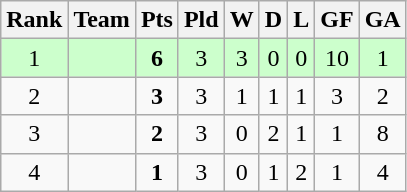<table class=wikitable>
<tr>
<th>Rank</th>
<th>Team</th>
<th>Pts</th>
<th>Pld</th>
<th>W</th>
<th>D</th>
<th>L</th>
<th>GF</th>
<th>GA</th>
</tr>
<tr style="text-align:center; background:#cfc;">
<td>1</td>
<td align=left></td>
<td><strong>6</strong></td>
<td>3</td>
<td>3</td>
<td>0</td>
<td>0</td>
<td>10</td>
<td>1</td>
</tr>
<tr align=center>
<td>2</td>
<td align=left></td>
<td><strong>3</strong></td>
<td>3</td>
<td>1</td>
<td>1</td>
<td>1</td>
<td>3</td>
<td>2</td>
</tr>
<tr align=center>
<td>3</td>
<td align=left></td>
<td><strong>2</strong></td>
<td>3</td>
<td>0</td>
<td>2</td>
<td>1</td>
<td>1</td>
<td>8</td>
</tr>
<tr align=center>
<td>4</td>
<td align=left></td>
<td><strong>1</strong></td>
<td>3</td>
<td>0</td>
<td>1</td>
<td>2</td>
<td>1</td>
<td>4</td>
</tr>
</table>
